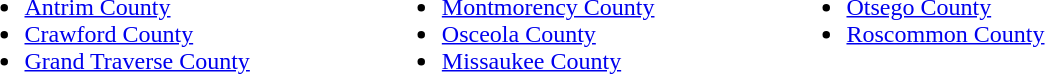<table>
<tr>
<td valign="top"><br><ul><li><a href='#'>Antrim County</a></li><li><a href='#'>Crawford County</a></li><li><a href='#'>Grand Traverse County</a></li></ul></td>
<td width="80"> </td>
<td valign="top"><br><ul><li><a href='#'>Montmorency County</a></li><li><a href='#'>Osceola County</a></li><li><a href='#'>Missaukee County</a></li></ul></td>
<td width="80"> </td>
<td valign="top"><br><ul><li><a href='#'>Otsego County</a></li><li><a href='#'>Roscommon County</a></li></ul></td>
</tr>
</table>
